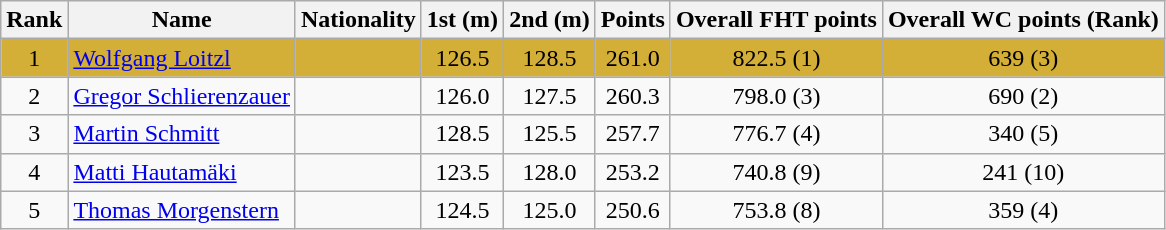<table class="wikitable">
<tr>
<th align=Center>Rank</th>
<th>Name</th>
<th>Nationality</th>
<th align=Center>1st (m)</th>
<th>2nd (m)</th>
<th>Points</th>
<th>Overall FHT points</th>
<th>Overall WC points (Rank)</th>
</tr>
<tr style="background:#D4AF37;">
<td align=center>1</td>
<td align=left><a href='#'>Wolfgang Loitzl</a></td>
<td align=left></td>
<td align=center>126.5</td>
<td align=center>128.5</td>
<td align=center>261.0</td>
<td align=center>822.5 (1)</td>
<td align=center>639 (3)</td>
</tr>
<tr>
<td align=center>2</td>
<td align=left><a href='#'>Gregor Schlierenzauer</a></td>
<td align=left></td>
<td align=center>126.0</td>
<td align=center>127.5</td>
<td align=center>260.3</td>
<td align=center>798.0 (3)</td>
<td align=center>690 (2)</td>
</tr>
<tr>
<td align=center>3</td>
<td align=left><a href='#'>Martin Schmitt</a></td>
<td align=left></td>
<td align=center>128.5</td>
<td align=center>125.5</td>
<td align=center>257.7</td>
<td align=center>776.7 (4)</td>
<td align=center>340 (5)</td>
</tr>
<tr>
<td align=center>4</td>
<td align=left><a href='#'>Matti Hautamäki</a></td>
<td align=left></td>
<td align=center>123.5</td>
<td align=center>128.0</td>
<td align=center>253.2</td>
<td align=center>740.8 (9)</td>
<td align=center>241 (10)</td>
</tr>
<tr>
<td align=center>5</td>
<td align=left><a href='#'>Thomas Morgenstern</a></td>
<td align=left></td>
<td align=center>124.5</td>
<td align=center>125.0</td>
<td align=center>250.6</td>
<td align=center>753.8 (8)</td>
<td align=center>359 (4)</td>
</tr>
</table>
